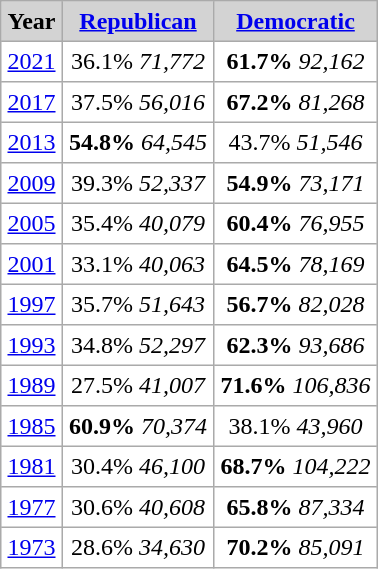<table align="center" border="2" cellpadding="4" cellspacing="0" style="float:right; margin: 1em 1em 1em 0; border: 1px #aaa solid; border-collapse: collapse;">
<tr style="background:lightgrey;">
<th>Year</th>
<th><a href='#'>Republican</a></th>
<th><a href='#'>Democratic</a></th>
</tr>
<tr>
<td align="center" ><a href='#'>2021</a></td>
<td align="center" >36.1% <em>71,772</em></td>
<td align="center" ><strong>61.7%</strong> <em>92,162</em></td>
</tr>
<tr>
<td align="center" ><a href='#'>2017</a></td>
<td align="center" >37.5% <em>56,016</em></td>
<td align="center" ><strong>67.2%</strong> <em>81,268</em></td>
</tr>
<tr>
<td align="center" ><a href='#'>2013</a></td>
<td align="center" ><strong>54.8%</strong> <em>64,545</em></td>
<td align="center" >43.7% <em>51,546</em></td>
</tr>
<tr>
<td align="center" ><a href='#'>2009</a></td>
<td align="center" >39.3% <em>52,337</em></td>
<td align="center" ><strong>54.9%</strong> <em>73,171</em></td>
</tr>
<tr>
<td align="center" ><a href='#'>2005</a></td>
<td align="center" >35.4% <em>40,079</em></td>
<td align="center" ><strong>60.4%</strong> <em>76,955</em></td>
</tr>
<tr>
<td align="center" ><a href='#'>2001</a></td>
<td align="center" >33.1% <em>40,063</em></td>
<td align="center" ><strong>64.5%</strong> <em>78,169</em></td>
</tr>
<tr>
<td align="center" ><a href='#'>1997</a></td>
<td align="center" >35.7% <em>51,643</em></td>
<td align="center" ><strong>56.7%</strong> <em>82,028</em></td>
</tr>
<tr>
<td align="center" ><a href='#'>1993</a></td>
<td align="center" >34.8% <em>52,297</em></td>
<td align="center" ><strong>62.3%</strong> <em>93,686</em></td>
</tr>
<tr>
<td align="center" ><a href='#'>1989</a></td>
<td align="center" >27.5% <em>41,007</em></td>
<td align="center" ><strong>71.6%</strong> <em>106,836</em></td>
</tr>
<tr>
<td align="center" ><a href='#'>1985</a></td>
<td align="center" ><strong>60.9%</strong> <em>70,374</em></td>
<td align="center" >38.1% <em>43,960</em></td>
</tr>
<tr>
<td align="center" ><a href='#'>1981</a></td>
<td align="center" >30.4% <em>46,100</em></td>
<td align="center" ><strong>68.7%</strong> <em>104,222</em></td>
</tr>
<tr>
<td align="center" ><a href='#'>1977</a></td>
<td align="center" >30.6% <em>40,608</em></td>
<td align="center" ><strong>65.8%</strong> <em>87,334</em></td>
</tr>
<tr>
<td align="center" ><a href='#'>1973</a></td>
<td align="center" >28.6% <em>34,630</em></td>
<td align="center" ><strong>70.2%</strong> <em>85,091</em></td>
</tr>
</table>
